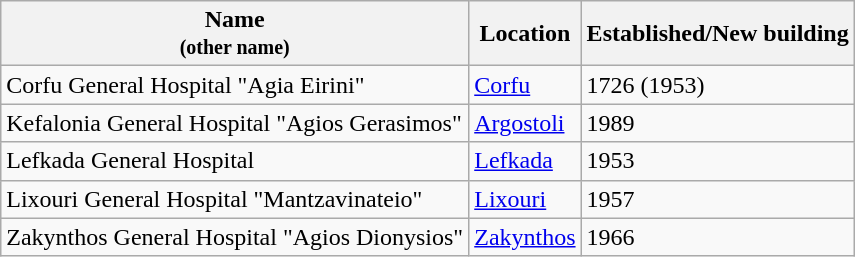<table class="wikitable sortable stripe">
<tr>
<th>Name<br> <small>(other name)</small></th>
<th>Location</th>
<th>Established/New building</th>
</tr>
<tr>
<td>Corfu General Hospital "Agia Eirini"</td>
<td><a href='#'>Corfu</a></td>
<td>1726 (1953)</td>
</tr>
<tr>
<td>Kefalonia General Hospital "Agios Gerasimos"</td>
<td><a href='#'>Argostoli</a></td>
<td>1989</td>
</tr>
<tr>
<td>Lefkada General Hospital</td>
<td><a href='#'>Lefkada</a></td>
<td>1953</td>
</tr>
<tr>
<td>Lixouri General Hospital "Mantzavinateio"</td>
<td><a href='#'>Lixouri</a></td>
<td>1957</td>
</tr>
<tr>
<td>Zakynthos General Hospital "Agios Dionysios"</td>
<td><a href='#'>Zakynthos</a></td>
<td>1966</td>
</tr>
</table>
